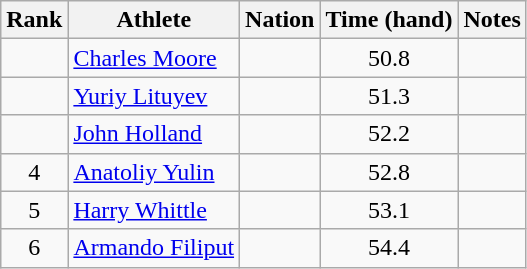<table class="wikitable sortable" style="text-align:center">
<tr>
<th>Rank</th>
<th>Athlete</th>
<th>Nation</th>
<th>Time (hand)</th>
<th>Notes</th>
</tr>
<tr>
<td></td>
<td align=left><a href='#'>Charles Moore</a></td>
<td align=left></td>
<td>50.8</td>
<td></td>
</tr>
<tr>
<td></td>
<td align=left><a href='#'>Yuriy Lituyev</a></td>
<td align=left></td>
<td>51.3</td>
<td></td>
</tr>
<tr>
<td></td>
<td align=left><a href='#'>John Holland</a></td>
<td align=left></td>
<td>52.2</td>
<td></td>
</tr>
<tr>
<td>4</td>
<td align=left><a href='#'>Anatoliy Yulin</a></td>
<td align=left></td>
<td>52.8</td>
<td></td>
</tr>
<tr>
<td>5</td>
<td align=left><a href='#'>Harry Whittle</a></td>
<td align=left></td>
<td>53.1</td>
<td></td>
</tr>
<tr>
<td>6</td>
<td align=left><a href='#'>Armando Filiput</a></td>
<td align=left></td>
<td>54.4</td>
<td></td>
</tr>
</table>
